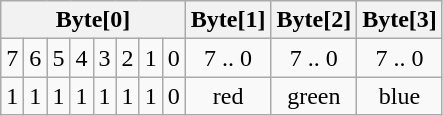<table class="wikitable" style="text-align:center;">
<tr>
<th colspan="8">Byte[0]</th>
<th>Byte[1]</th>
<th>Byte[2]</th>
<th>Byte[3]</th>
</tr>
<tr>
<td>7</td>
<td>6</td>
<td>5</td>
<td>4</td>
<td>3</td>
<td>2</td>
<td>1</td>
<td>0</td>
<td>7 .. 0</td>
<td>7 .. 0</td>
<td>7 .. 0</td>
</tr>
<tr>
<td>1</td>
<td>1</td>
<td>1</td>
<td>1</td>
<td>1</td>
<td>1</td>
<td>1</td>
<td>0</td>
<td>red</td>
<td>green</td>
<td>blue</td>
</tr>
</table>
